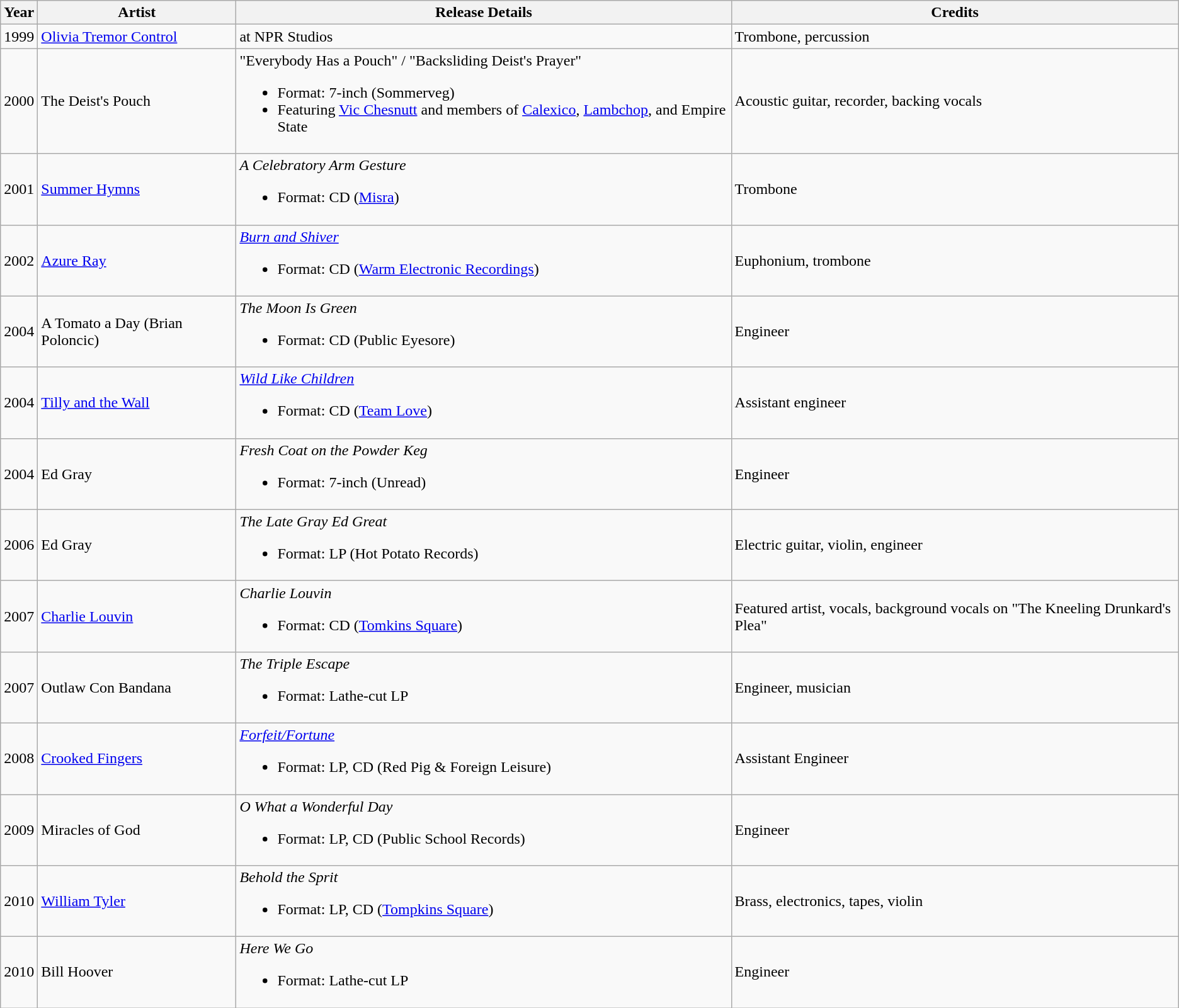<table class="wikitable">
<tr>
<th>Year</th>
<th>Artist</th>
<th>Release Details</th>
<th>Credits</th>
</tr>
<tr>
<td>1999</td>
<td><a href='#'>Olivia Tremor Control</a></td>
<td>at NPR Studios</td>
<td>Trombone, percussion</td>
</tr>
<tr>
<td>2000</td>
<td>The Deist's Pouch</td>
<td>"Everybody Has a Pouch" / "Backsliding Deist's Prayer"<br><ul><li>Format: 7-inch (Sommerveg)</li><li>Featuring <a href='#'>Vic Chesnutt</a> and members of <a href='#'>Calexico</a>, <a href='#'>Lambchop</a>, and Empire State</li></ul></td>
<td>Acoustic guitar, recorder, backing vocals</td>
</tr>
<tr>
<td>2001</td>
<td><a href='#'>Summer Hymns</a></td>
<td><em>A Celebratory Arm Gesture</em><br><ul><li>Format: CD (<a href='#'>Misra</a>)</li></ul></td>
<td>Trombone</td>
</tr>
<tr>
<td>2002</td>
<td><a href='#'>Azure Ray</a></td>
<td><em><a href='#'>Burn and Shiver</a></em><br><ul><li>Format: CD (<a href='#'>Warm Electronic Recordings</a>)</li></ul></td>
<td>Euphonium, trombone</td>
</tr>
<tr>
<td>2004</td>
<td>A Tomato a Day (Brian Poloncic)</td>
<td><em>The Moon Is Green</em><br><ul><li>Format: CD (Public Eyesore)</li></ul></td>
<td>Engineer</td>
</tr>
<tr>
<td>2004</td>
<td><a href='#'>Tilly and the Wall</a></td>
<td><em><a href='#'>Wild Like Children</a></em><br><ul><li>Format: CD (<a href='#'>Team Love</a>)</li></ul></td>
<td>Assistant engineer</td>
</tr>
<tr>
<td>2004</td>
<td>Ed Gray</td>
<td><em>Fresh Coat on the Powder Keg</em><br><ul><li>Format: 7-inch (Unread)</li></ul></td>
<td>Engineer</td>
</tr>
<tr>
<td>2006</td>
<td>Ed Gray</td>
<td><em>The Late Gray Ed Great</em><br><ul><li>Format: LP (Hot Potato Records)</li></ul></td>
<td>Electric guitar, violin, engineer</td>
</tr>
<tr>
<td>2007</td>
<td><a href='#'>Charlie Louvin</a></td>
<td><em>Charlie Louvin</em><br><ul><li>Format: CD (<a href='#'>Tomkins Square</a>)</li></ul></td>
<td>Featured artist, vocals, background vocals on "The Kneeling Drunkard's Plea"</td>
</tr>
<tr>
<td>2007</td>
<td>Outlaw Con Bandana</td>
<td><em>The Triple Escape</em><br><ul><li>Format: Lathe-cut LP</li></ul></td>
<td>Engineer, musician</td>
</tr>
<tr>
<td>2008</td>
<td><a href='#'>Crooked Fingers</a></td>
<td><em><a href='#'>Forfeit/Fortune</a></em><br><ul><li>Format: LP, CD (Red Pig & Foreign Leisure)</li></ul></td>
<td>Assistant Engineer</td>
</tr>
<tr>
<td>2009</td>
<td>Miracles of God</td>
<td><em>O What a Wonderful Day</em><br><ul><li>Format: LP, CD (Public School Records)</li></ul></td>
<td>Engineer</td>
</tr>
<tr>
<td>2010</td>
<td><a href='#'>William Tyler</a></td>
<td><em>Behold the Sprit</em><br><ul><li>Format: LP, CD (<a href='#'>Tompkins Square</a>)</li></ul></td>
<td>Brass, electronics, tapes, violin</td>
</tr>
<tr>
<td>2010</td>
<td>Bill Hoover</td>
<td><em>Here We Go</em><br><ul><li>Format: Lathe-cut LP</li></ul></td>
<td>Engineer</td>
</tr>
</table>
